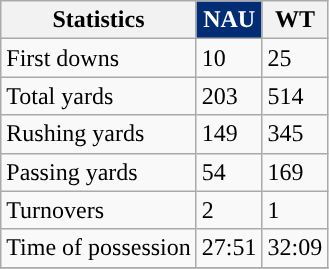<table class="wikitable" style="float: left;">
<tr>
<th>Statistics</th>
<th style="background:#002d74; color:white; ">NAU</th>
<th>WT</th>
</tr>
<tr>
<td>First downs</td>
<td>10</td>
<td>25</td>
</tr>
<tr>
<td>Total yards</td>
<td>203</td>
<td>514</td>
</tr>
<tr>
<td>Rushing yards</td>
<td>149</td>
<td>345</td>
</tr>
<tr>
<td>Passing yards</td>
<td>54</td>
<td>169</td>
</tr>
<tr>
<td>Turnovers</td>
<td>2</td>
<td>1</td>
</tr>
<tr>
<td>Time of possession</td>
<td>27:51</td>
<td>32:09</td>
</tr>
<tr>
</tr>
</table>
